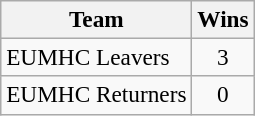<table class="wikitable" style="font-size: 97%;">
<tr>
<th>Team</th>
<th>Wins</th>
</tr>
<tr>
<td> EUMHC Leavers</td>
<td align=center>3</td>
</tr>
<tr>
<td> EUMHC Returners</td>
<td align=center>0</td>
</tr>
</table>
